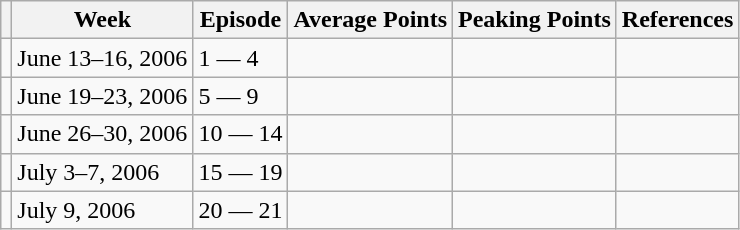<table class="wikitable">
<tr>
<th></th>
<th>Week</th>
<th>Episode</th>
<th>Average Points</th>
<th>Peaking Points</th>
<th>References</th>
</tr>
<tr>
<td></td>
<td>June 13–16, 2006</td>
<td>1 — 4</td>
<td></td>
<td></td>
<td></td>
</tr>
<tr>
<td></td>
<td>June 19–23, 2006</td>
<td>5 — 9</td>
<td></td>
<td></td>
<td></td>
</tr>
<tr>
<td></td>
<td>June 26–30, 2006</td>
<td>10 — 14</td>
<td></td>
<td></td>
<td></td>
</tr>
<tr>
<td></td>
<td>July 3–7, 2006</td>
<td>15 — 19</td>
<td></td>
<td></td>
<td></td>
</tr>
<tr>
<td></td>
<td>July 9, 2006</td>
<td>20 — 21</td>
<td></td>
<td></td>
<td></td>
</tr>
</table>
